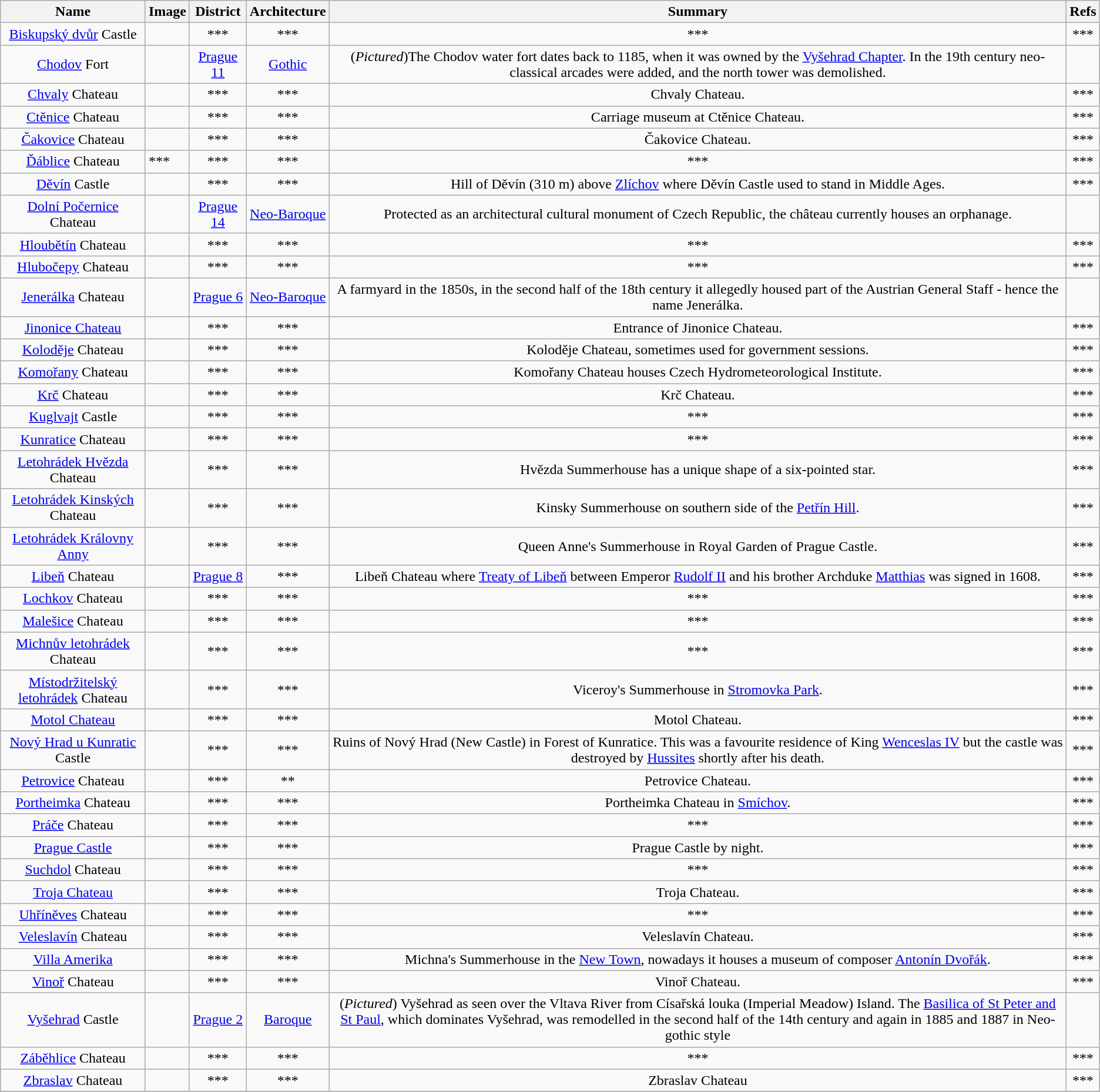<table class="wikitable sortable">
<tr>
<th>Name</th>
<th>Image</th>
<th>District</th>
<th>Architecture</th>
<th>Summary</th>
<th>Refs</th>
</tr>
<tr>
<td align="center"><a href='#'>Biskupský dvůr</a> Castle</td>
<td></td>
<td align="center">***</td>
<td align="center">***</td>
<td align="center">***</td>
<td align="center">***</td>
</tr>
<tr>
<td align="center"><a href='#'>Chodov</a> Fort</td>
<td></td>
<td align="center"><a href='#'>Prague 11</a></td>
<td align="center"><a href='#'>Gothic</a></td>
<td align="center">(<em>Pictured</em>)The Chodov water fort dates back to 1185, when it was owned by the <a href='#'>Vyšehrad Chapter</a>. In the 19th century neo-classical arcades were added, and the north tower was demolished.</td>
<td align="center"></td>
</tr>
<tr>
<td align="center"><a href='#'>Chvaly</a> Chateau</td>
<td></td>
<td align="center">***</td>
<td align="center">***</td>
<td align="center">Chvaly Chateau.</td>
<td align="center">***</td>
</tr>
<tr>
<td align="center"><a href='#'>Ctěnice</a> Chateau</td>
<td></td>
<td align="center">***</td>
<td align="center">***</td>
<td align="center">Carriage museum at Ctěnice Chateau.</td>
<td align="center">***</td>
</tr>
<tr>
<td align="center"><a href='#'>Čakovice</a> Chateau</td>
<td></td>
<td align="center">***</td>
<td align="center">***</td>
<td align="center">Čakovice Chateau.</td>
<td align="center">***</td>
</tr>
<tr>
<td align="center"><a href='#'>Ďáblice</a> Chateau</td>
<td>***</td>
<td align="center">***</td>
<td align="center">***</td>
<td align="center">***</td>
<td align="center">***</td>
</tr>
<tr>
<td align="center"><a href='#'>Děvín</a> Castle</td>
<td></td>
<td align="center">***</td>
<td align="center">***</td>
<td align="center">Hill of Děvín (310 m) above <a href='#'>Zlíchov</a> where Děvín Castle used to stand in Middle Ages.</td>
<td align="center">***</td>
</tr>
<tr>
<td align="center"><a href='#'>Dolní Počernice</a> Chateau</td>
<td></td>
<td align="center"><a href='#'>Prague 14</a></td>
<td align="center"><a href='#'>Neo-Baroque</a></td>
<td align="center">Protected as an architectural cultural monument of Czech Republic, the château currently houses an orphanage.</td>
<td align="center"></td>
</tr>
<tr>
<td align="center"><a href='#'>Hloubětín</a> Chateau</td>
<td></td>
<td align="center">***</td>
<td align="center">***</td>
<td align="center">***</td>
<td align="center">***</td>
</tr>
<tr>
<td align="center"><a href='#'>Hlubočepy</a> Chateau</td>
<td></td>
<td align="center">***</td>
<td align="center">***</td>
<td align="center">***</td>
<td align="center">***</td>
</tr>
<tr>
<td align="center"><a href='#'>Jenerálka</a> Chateau</td>
<td></td>
<td align="center"><a href='#'>Prague 6</a></td>
<td align="center"><a href='#'>Neo-Baroque</a></td>
<td align="center">A farmyard in the 1850s, in the second half of the 18th century it allegedly housed part of the Austrian General Staff - hence the name Jenerálka.</td>
<td align="center"></td>
</tr>
<tr>
<td align="center"><a href='#'>Jinonice Chateau</a></td>
<td></td>
<td align="center">***</td>
<td align="center">***</td>
<td align="center">Entrance of Jinonice Chateau.</td>
<td align="center">***</td>
</tr>
<tr>
<td align="center"><a href='#'>Koloděje</a> Chateau</td>
<td></td>
<td align="center">***</td>
<td align="center">***</td>
<td align="center">Koloděje Chateau, sometimes used for government sessions.</td>
<td align="center">***</td>
</tr>
<tr>
<td align="center"><a href='#'>Komořany</a> Chateau</td>
<td></td>
<td align="center">***</td>
<td align="center">***</td>
<td align="center">Komořany Chateau houses Czech Hydrometeorological Institute.</td>
<td align="center">***</td>
</tr>
<tr>
<td align="center"><a href='#'>Krč</a> Chateau</td>
<td></td>
<td align="center">***</td>
<td align="center">***</td>
<td align="center">Krč Chateau.</td>
<td align="center">***</td>
</tr>
<tr>
<td align="center"><a href='#'>Kuglvajt</a> Castle</td>
<td></td>
<td align="center">***</td>
<td align="center">***</td>
<td align="center">***</td>
<td align="center">***</td>
</tr>
<tr>
<td align="center"><a href='#'>Kunratice</a> Chateau</td>
<td></td>
<td align="center">***</td>
<td align="center">***</td>
<td align="center">***</td>
<td align="center">***</td>
</tr>
<tr>
<td align="center"><a href='#'>Letohrádek Hvězda</a> Chateau</td>
<td></td>
<td align="center">***</td>
<td align="center">***</td>
<td align="center">Hvězda Summerhouse has a unique shape of a six-pointed star.</td>
<td align="center">***</td>
</tr>
<tr>
<td align="center"><a href='#'>Letohrádek Kinských</a> Chateau</td>
<td></td>
<td align="center">***</td>
<td align="center">***</td>
<td align="center">Kinsky Summerhouse on southern side of the <a href='#'>Petřín Hill</a>.</td>
<td align="center">***</td>
</tr>
<tr>
<td align="center"><a href='#'>Letohrádek Královny Anny</a></td>
<td></td>
<td align="center">***</td>
<td align="center">***</td>
<td align="center">Queen Anne's Summerhouse in Royal Garden of Prague Castle.</td>
<td align="center">***</td>
</tr>
<tr>
<td align="center"><a href='#'>Libeň</a> Chateau</td>
<td></td>
<td align="center"><a href='#'>Prague 8</a></td>
<td align="center">***</td>
<td align="center">Libeň Chateau where <a href='#'>Treaty of Libeň</a> between Emperor <a href='#'>Rudolf II</a> and his brother Archduke <a href='#'>Matthias</a> was signed in 1608.</td>
<td align="center">***</td>
</tr>
<tr>
<td align="center"><a href='#'>Lochkov</a> Chateau</td>
<td></td>
<td align="center">***</td>
<td align="center">***</td>
<td align="center">***</td>
<td align="center">***</td>
</tr>
<tr>
<td align="center"><a href='#'>Malešice</a> Chateau</td>
<td></td>
<td align="center">***</td>
<td align="center">***</td>
<td align="center">***</td>
<td align="center">***</td>
</tr>
<tr>
<td align="center"><a href='#'>Michnův letohrádek</a> Chateau</td>
<td></td>
<td align="center">***</td>
<td align="center">***</td>
<td align="center">***</td>
<td align="center">***</td>
</tr>
<tr>
<td align="center"><a href='#'>Místodržitelský letohrádek</a> Chateau</td>
<td></td>
<td align="center">***</td>
<td align="center">***</td>
<td align="center">Viceroy's Summerhouse in <a href='#'>Stromovka Park</a>.</td>
<td align="center">***</td>
</tr>
<tr>
<td align="center"><a href='#'>Motol Chateau</a></td>
<td></td>
<td align="center">***</td>
<td align="center">***</td>
<td align="center">Motol Chateau.</td>
<td align="center">***</td>
</tr>
<tr>
<td align="center"><a href='#'>Nový Hrad u Kunratic</a> Castle</td>
<td></td>
<td align="center">***</td>
<td align="center">***</td>
<td align="center">Ruins of Nový Hrad (New Castle) in Forest of Kunratice. This was a favourite residence of King <a href='#'>Wenceslas IV</a> but the castle was destroyed by <a href='#'>Hussites</a> shortly after his death.</td>
<td align="center">***</td>
</tr>
<tr>
<td align="center"><a href='#'>Petrovice</a> Chateau</td>
<td></td>
<td align="center">***</td>
<td align="center">**</td>
<td align="center">Petrovice Chateau.</td>
<td align="center">***</td>
</tr>
<tr>
<td align="center"><a href='#'>Portheimka</a> Chateau</td>
<td></td>
<td align="center">***</td>
<td align="center">***</td>
<td align="center">Portheimka Chateau in <a href='#'>Smíchov</a>.</td>
<td align="center">***</td>
</tr>
<tr>
<td align="center"><a href='#'>Práče</a> Chateau</td>
<td></td>
<td align="center">***</td>
<td align="center">***</td>
<td align="center">***</td>
<td align="center">***</td>
</tr>
<tr>
<td align="center"><a href='#'>Prague Castle</a></td>
<td></td>
<td align="center">***</td>
<td align="center">***</td>
<td align="center">Prague Castle by night.</td>
<td align="center">***</td>
</tr>
<tr>
<td align="center"><a href='#'>Suchdol</a> Chateau</td>
<td></td>
<td align="center">***</td>
<td align="center">***</td>
<td align="center">***</td>
<td align="center">***</td>
</tr>
<tr>
<td align="center"><a href='#'>Troja Chateau</a></td>
<td></td>
<td align="center">***</td>
<td align="center">***</td>
<td align="center">Troja Chateau.</td>
<td align="center">***</td>
</tr>
<tr>
<td align="center"><a href='#'>Uhříněves</a> Chateau</td>
<td></td>
<td align="center">***</td>
<td align="center">***</td>
<td align="center">***</td>
<td align="center">***</td>
</tr>
<tr>
<td align="center"><a href='#'>Veleslavín</a> Chateau</td>
<td></td>
<td align="center">***</td>
<td align="center">***</td>
<td align="center">Veleslavín Chateau.</td>
<td align="center">***</td>
</tr>
<tr>
<td align="center"><a href='#'>Villa Amerika</a></td>
<td></td>
<td align="center">***</td>
<td align="center">***</td>
<td align="center">Michna's Summerhouse in the <a href='#'>New Town</a>, nowadays it houses a museum of composer <a href='#'>Antonín Dvořák</a>.</td>
<td align="center">***</td>
</tr>
<tr>
<td align="center"><a href='#'>Vinoř</a> Chateau</td>
<td></td>
<td align="center">***</td>
<td align="center">***</td>
<td align="center">Vinoř Chateau.</td>
<td align="center">***</td>
</tr>
<tr>
<td align="center"><a href='#'>Vyšehrad</a> Castle</td>
<td></td>
<td align="center"><a href='#'>Prague 2</a></td>
<td align="center"><a href='#'>Baroque</a></td>
<td align="center">(<em>Pictured</em>) Vyšehrad as seen over the Vltava River from Císařská louka (Imperial Meadow) Island. The <a href='#'>Basilica of St Peter and St Paul</a>, which dominates Vyšehrad, was remodelled in the second half of the 14th century and again in 1885 and 1887 in Neo-gothic style</td>
<td align="center"></td>
</tr>
<tr>
<td align="center"><a href='#'>Záběhlice</a> Chateau</td>
<td></td>
<td align="center">***</td>
<td align="center">***</td>
<td align="center">***</td>
<td align="center">***</td>
</tr>
<tr>
<td align="center"><a href='#'>Zbraslav</a> Chateau</td>
<td></td>
<td align="center">***</td>
<td align="center">***</td>
<td align="center">Zbraslav Chateau</td>
<td align="center">***</td>
</tr>
<tr>
</tr>
</table>
